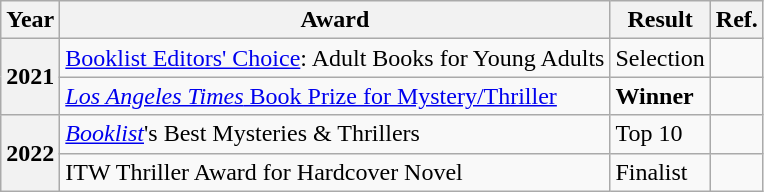<table class="wikitable sortable">
<tr>
<th>Year</th>
<th>Award</th>
<th>Result</th>
<th>Ref.</th>
</tr>
<tr>
<th rowspan="2">2021</th>
<td><a href='#'>Booklist Editors' Choice</a>: Adult Books for Young Adults</td>
<td>Selection</td>
<td></td>
</tr>
<tr>
<td><a href='#'><em>Los Angeles Times</em> Book Prize for Mystery/Thriller</a></td>
<td><strong>Winner</strong></td>
<td></td>
</tr>
<tr>
<th rowspan="2">2022</th>
<td><em><a href='#'>Booklist</a></em>'s Best Mysteries & Thrillers</td>
<td>Top 10</td>
<td></td>
</tr>
<tr>
<td>ITW Thriller Award for Hardcover Novel</td>
<td>Finalist</td>
<td></td>
</tr>
</table>
